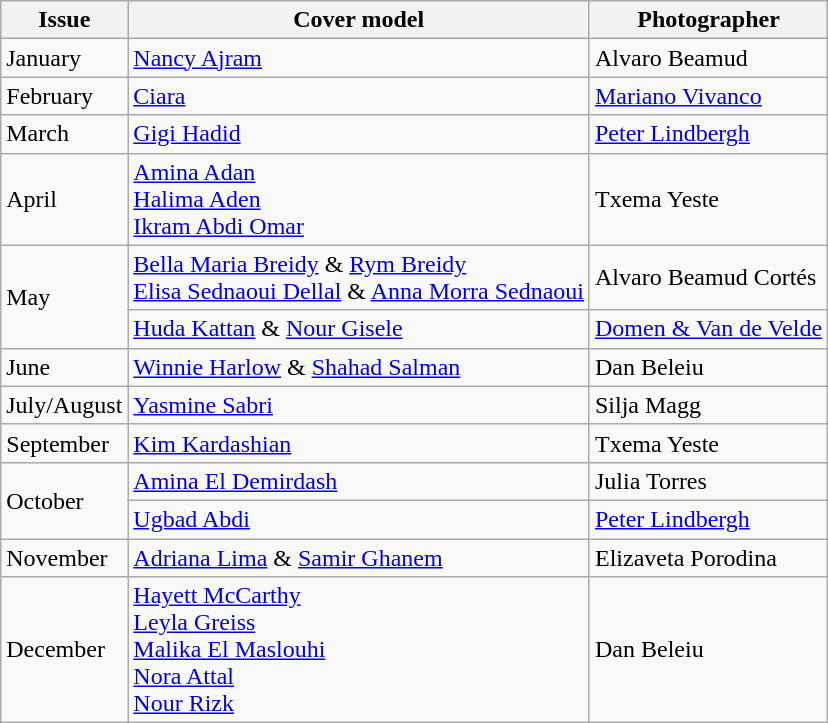<table class="sortable wikitable">
<tr>
<th>Issue</th>
<th>Cover model</th>
<th>Photographer</th>
</tr>
<tr>
<td>January</td>
<td><a href='#'>Nancy Ajram</a></td>
<td>Alvaro Beamud</td>
</tr>
<tr>
<td>February</td>
<td><a href='#'>Ciara</a></td>
<td><a href='#'>Mariano Vivanco</a></td>
</tr>
<tr>
<td>March</td>
<td><a href='#'>Gigi Hadid</a></td>
<td><a href='#'>Peter Lindbergh</a></td>
</tr>
<tr>
<td>April</td>
<td><a href='#'>Amina Adan</a><br><a href='#'>Halima Aden</a><br><a href='#'>Ikram Abdi Omar</a></td>
<td>Txema Yeste</td>
</tr>
<tr>
<td rowspan=2>May</td>
<td><a href='#'>Bella Maria Breidy</a> & <a href='#'>Rym Breidy</a><br><a href='#'>Elisa Sednaoui Dellal</a> & <a href='#'>Anna Morra Sednaoui</a></td>
<td>Alvaro Beamud Cortés</td>
</tr>
<tr>
<td><a href='#'>Huda Kattan</a> & <a href='#'>Nour Gisele</a></td>
<td><a href='#'>Domen & Van de Velde</a></td>
</tr>
<tr>
<td>June</td>
<td><a href='#'>Winnie Harlow</a> & <a href='#'>Shahad Salman</a></td>
<td>Dan Beleiu</td>
</tr>
<tr>
<td>July/August</td>
<td><a href='#'>Yasmine Sabri</a></td>
<td>Silja Magg</td>
</tr>
<tr>
<td>September</td>
<td><a href='#'>Kim Kardashian</a></td>
<td>Txema Yeste</td>
</tr>
<tr>
<td rowspan=2>October</td>
<td><a href='#'>Amina El Demirdash</a></td>
<td>Julia Torres</td>
</tr>
<tr>
<td><a href='#'>Ugbad Abdi</a></td>
<td><a href='#'>Peter Lindbergh</a></td>
</tr>
<tr>
<td>November</td>
<td><a href='#'>Adriana Lima</a> & <a href='#'>Samir Ghanem</a></td>
<td>Elizaveta Porodina</td>
</tr>
<tr>
<td>December</td>
<td><a href='#'>Hayett McCarthy</a><br><a href='#'>Leyla Greiss</a><br><a href='#'>Malika El Maslouhi</a><br><a href='#'>Nora Attal</a><br><a href='#'>Nour Rizk</a></td>
<td>Dan Beleiu</td>
</tr>
</table>
